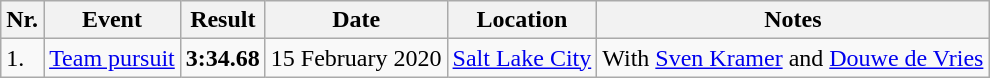<table class="wikitable vatop">
<tr>
<th>Nr.</th>
<th>Event</th>
<th>Result</th>
<th>Date</th>
<th>Location</th>
<th>Notes</th>
</tr>
<tr>
<td>1.</td>
<td><a href='#'>Team pursuit</a></td>
<td align=right><strong>3:34.68</strong></td>
<td>15 February 2020</td>
<td><a href='#'>Salt Lake City</a></td>
<td>With <a href='#'>Sven Kramer</a> and <a href='#'>Douwe de Vries</a></td>
</tr>
</table>
